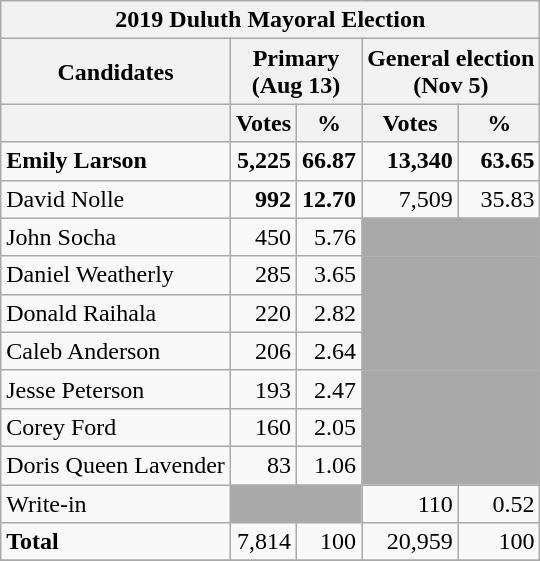<table class=wikitable>
<tr>
<th colspan=5>2019 Duluth Mayoral Election</th>
</tr>
<tr>
<th colspan=1><strong>Candidates</strong></th>
<th colspan=2><strong>Primary<br>(Aug 13)</strong></th>
<th colspan=2><strong>General election<br>(Nov 5)</strong></th>
</tr>
<tr>
<th></th>
<th>Votes</th>
<th>%</th>
<th>Votes</th>
<th>%</th>
</tr>
<tr>
<td><strong>Emily Larson</strong></td>
<td align="right"><strong>5,225</strong></td>
<td align="right"><strong>66.87</strong></td>
<td align="right"><strong>13,340</strong></td>
<td align="right"><strong>63.65</strong></td>
</tr>
<tr>
<td>David Nolle</td>
<td align="right"><strong>992</strong></td>
<td align="right"><strong>12.70</strong></td>
<td align="right">7,509</td>
<td align="right">35.83</td>
</tr>
<tr>
<td>John Socha</td>
<td align="right">450</td>
<td align="right">5.76</td>
<td colspan=2 bgcolor=darkgray></td>
</tr>
<tr>
<td>Daniel Weatherly</td>
<td align="right">285</td>
<td align="right">3.65</td>
<td colspan=2 bgcolor=darkgray></td>
</tr>
<tr>
<td>Donald Raihala</td>
<td align="right">220</td>
<td align="right">2.82</td>
<td colspan=2 bgcolor=darkgray></td>
</tr>
<tr>
<td>Caleb Anderson</td>
<td align="right">206</td>
<td align="right">2.64</td>
<td colspan=2 bgcolor=darkgray></td>
</tr>
<tr>
<td>Jesse Peterson</td>
<td align="right">193</td>
<td align="right">2.47</td>
<td colspan=2 bgcolor=darkgray></td>
</tr>
<tr>
<td>Corey Ford</td>
<td align="right">160</td>
<td align="right">2.05</td>
<td colspan=2 bgcolor=darkgray></td>
</tr>
<tr>
<td>Doris Queen Lavender</td>
<td align="right">83</td>
<td align="right">1.06</td>
<td colspan=2 bgcolor=darkgray></td>
</tr>
<tr>
<td>Write-in</td>
<td colspan=2 bgcolor=darkgray></td>
<td align="right">110</td>
<td align="right">0.52</td>
</tr>
<tr>
<td><strong>Total</strong></td>
<td align="right">7,814</td>
<td align="right">100</td>
<td align="right">20,959</td>
<td align="right">100</td>
</tr>
<tr>
</tr>
</table>
